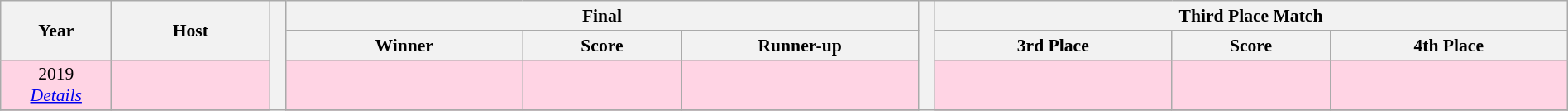<table class="wikitable" style="font-size: 90%; text-align: center; width: 100%;">
<tr>
<th rowspan="2" width="7%">Year</th>
<th rowspan="2" width="10%">Host</th>
<th width="1%" rowspan="15"></th>
<th colspan="3">Final</th>
<th width="1%" rowspan="15"></th>
<th colspan="3">Third Place Match</th>
</tr>
<tr>
<th width="15%">Winner</th>
<th width="10%">Score</th>
<th width="15%">Runner-up</th>
<th width="15%">3rd Place</th>
<th width="10%">Score</th>
<th width="15%">4th Place</th>
</tr>
<tr align="center" bgcolor="#ffd4e4">
<td>2019<br><em><a href='#'>Details</a></em></td>
<td align=left></td>
<td><strong></strong></td>
<td></td>
<td></td>
<td></td>
<td></td>
<td></td>
</tr>
<tr align="center" bgcolor="#fff0ff">
</tr>
</table>
